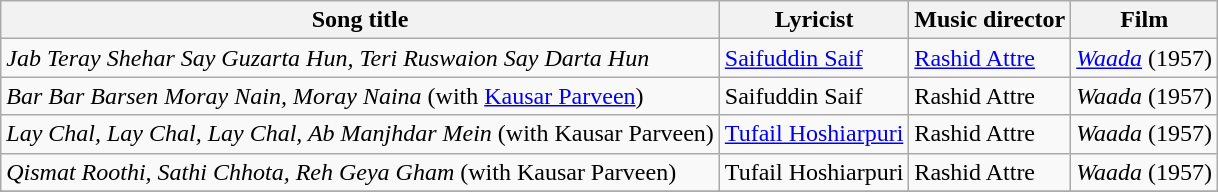<table class = "wikitable">
<tr>
<th>Song title</th>
<th>Lyricist</th>
<th>Music director</th>
<th>Film</th>
</tr>
<tr>
<td><em>Jab Teray Shehar Say Guzarta Hun, Teri Ruswaion Say Darta Hun</em></td>
<td><a href='#'>Saifuddin Saif</a></td>
<td><a href='#'>Rashid Attre</a></td>
<td><em><a href='#'>Waada</a></em> (1957)</td>
</tr>
<tr>
<td><em>Bar Bar Barsen Moray Nain, Moray Naina</em> (with <a href='#'>Kausar Parveen</a>)</td>
<td>Saifuddin Saif</td>
<td>Rashid Attre</td>
<td><em>Waada</em> (1957)</td>
</tr>
<tr>
<td><em>Lay Chal, Lay Chal, Lay Chal, Ab Manjhdar Mein</em> (with Kausar Parveen)</td>
<td><a href='#'>Tufail Hoshiarpuri</a></td>
<td>Rashid Attre</td>
<td><em>Waada</em> (1957)</td>
</tr>
<tr>
<td><em>Qismat Roothi, Sathi Chhota, Reh Geya Gham</em> (with Kausar Parveen)</td>
<td>Tufail Hoshiarpuri</td>
<td>Rashid Attre</td>
<td><em>Waada</em> (1957)</td>
</tr>
<tr>
</tr>
</table>
